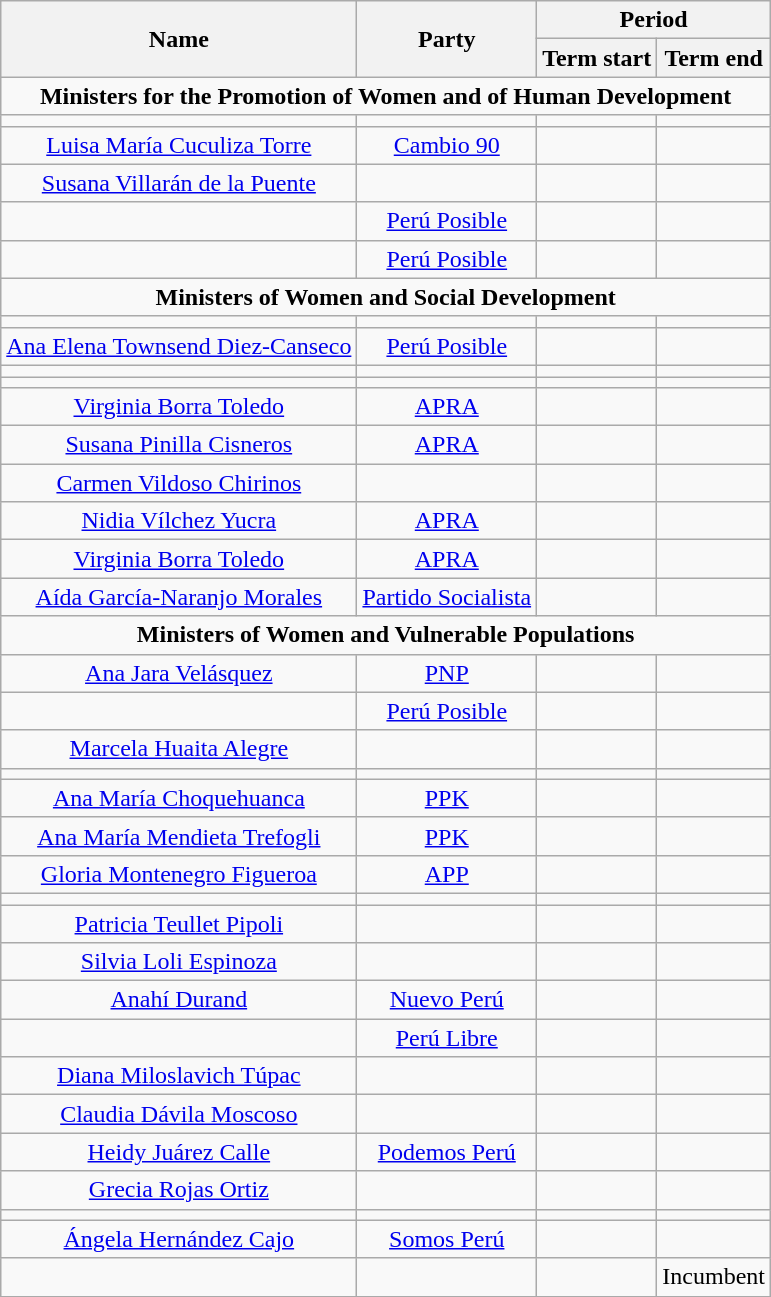<table class="wikitable" style="text-align: center">
<tr>
<th rowspan=2><strong>Name</strong></th>
<th rowspan=2><strong>Party</strong></th>
<th colspan=2><strong>Period</strong></th>
</tr>
<tr>
<th>Term start</th>
<th>Term end</th>
</tr>
<tr>
<td colspan=4><div><strong>Ministers for the Promotion of Women and of Human Development</strong></div></td>
</tr>
<tr>
<td></td>
<td></td>
<td></td>
<td></td>
</tr>
<tr>
<td><a href='#'>Luisa María Cuculiza Torre</a></td>
<td><a href='#'>Cambio 90</a></td>
<td></td>
<td></td>
</tr>
<tr>
<td><a href='#'>Susana Villarán de la Puente</a></td>
<td></td>
<td></td>
<td></td>
</tr>
<tr>
<td></td>
<td><a href='#'>Perú Posible</a></td>
<td></td>
<td></td>
</tr>
<tr>
<td></td>
<td><a href='#'>Perú Posible</a></td>
<td></td>
<td></td>
</tr>
<tr>
<td colspan=4><div><strong>Ministers of Women and Social Development</strong></div></td>
</tr>
<tr>
<td></td>
<td></td>
<td></td>
<td></td>
</tr>
<tr>
<td><a href='#'>Ana Elena Townsend Diez-Canseco</a></td>
<td><a href='#'>Perú Posible</a></td>
<td></td>
<td></td>
</tr>
<tr>
<td></td>
<td></td>
<td></td>
<td></td>
</tr>
<tr>
<td></td>
<td></td>
<td></td>
<td></td>
</tr>
<tr>
<td><a href='#'>Virginia Borra Toledo</a></td>
<td><a href='#'>APRA</a></td>
<td></td>
<td></td>
</tr>
<tr>
<td><a href='#'>Susana Pinilla Cisneros</a></td>
<td><a href='#'>APRA</a></td>
<td></td>
<td></td>
</tr>
<tr>
<td><a href='#'>Carmen Vildoso Chirinos</a></td>
<td></td>
<td></td>
<td></td>
</tr>
<tr>
<td><a href='#'>Nidia Vílchez Yucra</a></td>
<td><a href='#'>APRA</a></td>
<td></td>
<td></td>
</tr>
<tr>
<td><a href='#'>Virginia Borra Toledo</a></td>
<td><a href='#'>APRA</a></td>
<td></td>
<td></td>
</tr>
<tr>
<td><a href='#'>Aída García-Naranjo Morales</a></td>
<td><a href='#'>Partido Socialista</a></td>
<td></td>
<td></td>
</tr>
<tr>
<td colspan=4><div><strong>Ministers of Women and Vulnerable Populations</strong></div></td>
</tr>
<tr>
<td><a href='#'>Ana Jara Velásquez</a></td>
<td><a href='#'>PNP</a></td>
<td></td>
<td></td>
</tr>
<tr>
<td></td>
<td><a href='#'>Perú Posible</a></td>
<td></td>
<td></td>
</tr>
<tr>
<td><a href='#'>Marcela Huaita Alegre</a></td>
<td></td>
<td></td>
<td></td>
</tr>
<tr>
<td></td>
<td></td>
<td></td>
<td></td>
</tr>
<tr>
<td><a href='#'>Ana María Choquehuanca</a></td>
<td><a href='#'>PPK</a></td>
<td><br></td>
<td><br></td>
</tr>
<tr>
<td><a href='#'>Ana María Mendieta Trefogli</a></td>
<td><a href='#'>PPK</a></td>
<td></td>
<td></td>
</tr>
<tr>
<td><a href='#'>Gloria Montenegro Figueroa</a></td>
<td><a href='#'>APP</a></td>
<td></td>
<td></td>
</tr>
<tr>
<td></td>
<td></td>
<td></td>
<td></td>
</tr>
<tr>
<td><a href='#'>Patricia Teullet Pipoli</a></td>
<td></td>
<td></td>
<td></td>
</tr>
<tr>
<td><a href='#'>Silvia Loli Espinoza</a></td>
<td></td>
<td></td>
<td></td>
</tr>
<tr>
<td><a href='#'>Anahí Durand</a></td>
<td><a href='#'>Nuevo Perú</a></td>
<td></td>
<td></td>
</tr>
<tr>
<td></td>
<td><a href='#'>Perú Libre</a></td>
<td></td>
<td></td>
</tr>
<tr>
<td><a href='#'>Diana Miloslavich Túpac</a></td>
<td></td>
<td></td>
<td></td>
</tr>
<tr>
<td><a href='#'>Claudia Dávila Moscoso</a></td>
<td></td>
<td></td>
<td></td>
</tr>
<tr>
<td><a href='#'>Heidy Juárez Calle</a></td>
<td><a href='#'>Podemos Perú</a></td>
<td></td>
<td></td>
</tr>
<tr>
<td><a href='#'>Grecia Rojas Ortiz</a></td>
<td></td>
<td></td>
<td></td>
</tr>
<tr>
<td></td>
<td></td>
<td></td>
<td></td>
</tr>
<tr>
<td><a href='#'>Ángela Hernández Cajo</a></td>
<td><a href='#'>Somos Perú</a></td>
<td></td>
<td></td>
</tr>
<tr>
<td></td>
<td></td>
<td></td>
<td>Incumbent</td>
</tr>
<tr>
</tr>
</table>
